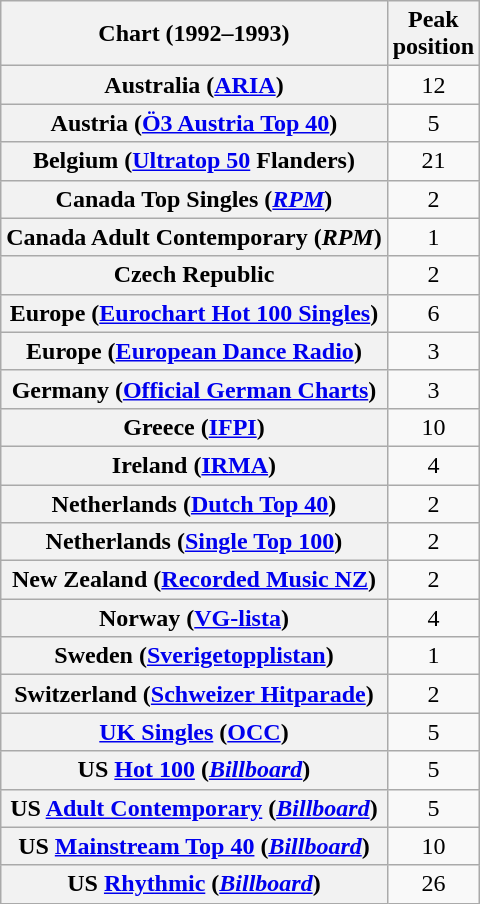<table class="wikitable sortable plainrowheaders" style="text-align:center">
<tr>
<th scope="col">Chart (1992–1993)</th>
<th scope="col">Peak<br>position</th>
</tr>
<tr>
<th scope="row">Australia (<a href='#'>ARIA</a>)</th>
<td>12</td>
</tr>
<tr>
<th scope="row">Austria (<a href='#'>Ö3 Austria Top 40</a>)</th>
<td>5</td>
</tr>
<tr>
<th scope="row">Belgium (<a href='#'>Ultratop 50</a> Flanders)</th>
<td>21</td>
</tr>
<tr>
<th scope="row">Canada Top Singles (<em><a href='#'>RPM</a></em>)</th>
<td>2</td>
</tr>
<tr>
<th scope="row">Canada Adult Contemporary (<em>RPM</em>)</th>
<td>1</td>
</tr>
<tr>
<th scope="row">Czech Republic</th>
<td>2</td>
</tr>
<tr>
<th scope="row">Europe (<a href='#'>Eurochart Hot 100 Singles</a>)</th>
<td>6</td>
</tr>
<tr>
<th scope="row">Europe (<a href='#'>European Dance Radio</a>)</th>
<td>3</td>
</tr>
<tr>
<th scope="row">Germany (<a href='#'>Official German Charts</a>)</th>
<td>3</td>
</tr>
<tr>
<th scope="row">Greece (<a href='#'>IFPI</a>)</th>
<td>10</td>
</tr>
<tr>
<th scope="row">Ireland (<a href='#'>IRMA</a>)</th>
<td>4</td>
</tr>
<tr>
<th scope="row">Netherlands (<a href='#'>Dutch Top 40</a>)</th>
<td>2</td>
</tr>
<tr>
<th scope="row">Netherlands (<a href='#'>Single Top 100</a>)</th>
<td>2</td>
</tr>
<tr>
<th scope="row">New Zealand (<a href='#'>Recorded Music NZ</a>)</th>
<td>2</td>
</tr>
<tr>
<th scope="row">Norway (<a href='#'>VG-lista</a>)</th>
<td>4</td>
</tr>
<tr>
<th scope="row">Sweden (<a href='#'>Sverigetopplistan</a>)</th>
<td>1</td>
</tr>
<tr>
<th scope="row">Switzerland (<a href='#'>Schweizer Hitparade</a>)</th>
<td>2</td>
</tr>
<tr>
<th scope="row"><a href='#'>UK Singles</a> (<a href='#'>OCC</a>)</th>
<td>5</td>
</tr>
<tr>
<th scope="row">US <a href='#'>Hot 100</a> (<a href='#'><em>Billboard</em></a>)</th>
<td>5</td>
</tr>
<tr>
<th scope="row">US <a href='#'>Adult Contemporary</a> (<a href='#'><em>Billboard</em></a>)</th>
<td>5</td>
</tr>
<tr>
<th scope="row">US <a href='#'>Mainstream Top 40</a> (<a href='#'><em>Billboard</em></a>)</th>
<td>10</td>
</tr>
<tr>
<th scope="row">US <a href='#'>Rhythmic</a> (<a href='#'><em>Billboard</em></a>)</th>
<td>26</td>
</tr>
</table>
